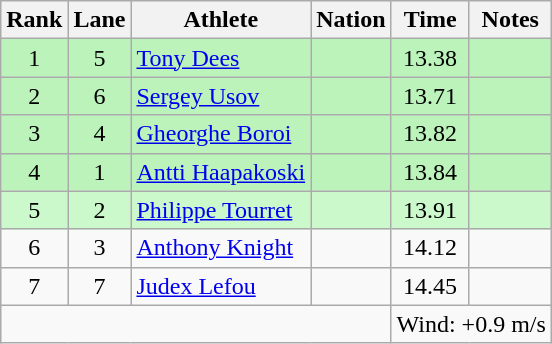<table class="wikitable sortable" style="text-align:center">
<tr>
<th>Rank</th>
<th>Lane</th>
<th>Athlete</th>
<th>Nation</th>
<th>Time</th>
<th>Notes</th>
</tr>
<tr style="background:#bbf3bb;">
<td>1</td>
<td>5</td>
<td align=left><a href='#'>Tony Dees</a></td>
<td align=left></td>
<td>13.38</td>
<td></td>
</tr>
<tr style="background:#bbf3bb;">
<td>2</td>
<td>6</td>
<td align=left><a href='#'>Sergey Usov</a></td>
<td align=left></td>
<td>13.71</td>
<td></td>
</tr>
<tr style="background:#bbf3bb;">
<td>3</td>
<td>4</td>
<td align=left><a href='#'>Gheorghe Boroi</a></td>
<td align=left></td>
<td>13.82</td>
<td></td>
</tr>
<tr style="background:#bbf3bb;">
<td>4</td>
<td>1</td>
<td align=left><a href='#'>Antti Haapakoski</a></td>
<td align=left></td>
<td>13.84</td>
<td></td>
</tr>
<tr bgcolor=ccf9cc>
<td>5</td>
<td>2</td>
<td align=left><a href='#'>Philippe Tourret</a></td>
<td align=left></td>
<td>13.91</td>
<td></td>
</tr>
<tr>
<td>6</td>
<td>3</td>
<td align=left><a href='#'>Anthony Knight</a></td>
<td align=left></td>
<td>14.12</td>
<td></td>
</tr>
<tr>
<td>7</td>
<td>7</td>
<td align=left><a href='#'>Judex Lefou</a></td>
<td align=left></td>
<td>14.45</td>
<td></td>
</tr>
<tr class="sortbottom">
<td colspan=4></td>
<td colspan="2" style="text-align:left;">Wind: +0.9 m/s</td>
</tr>
</table>
